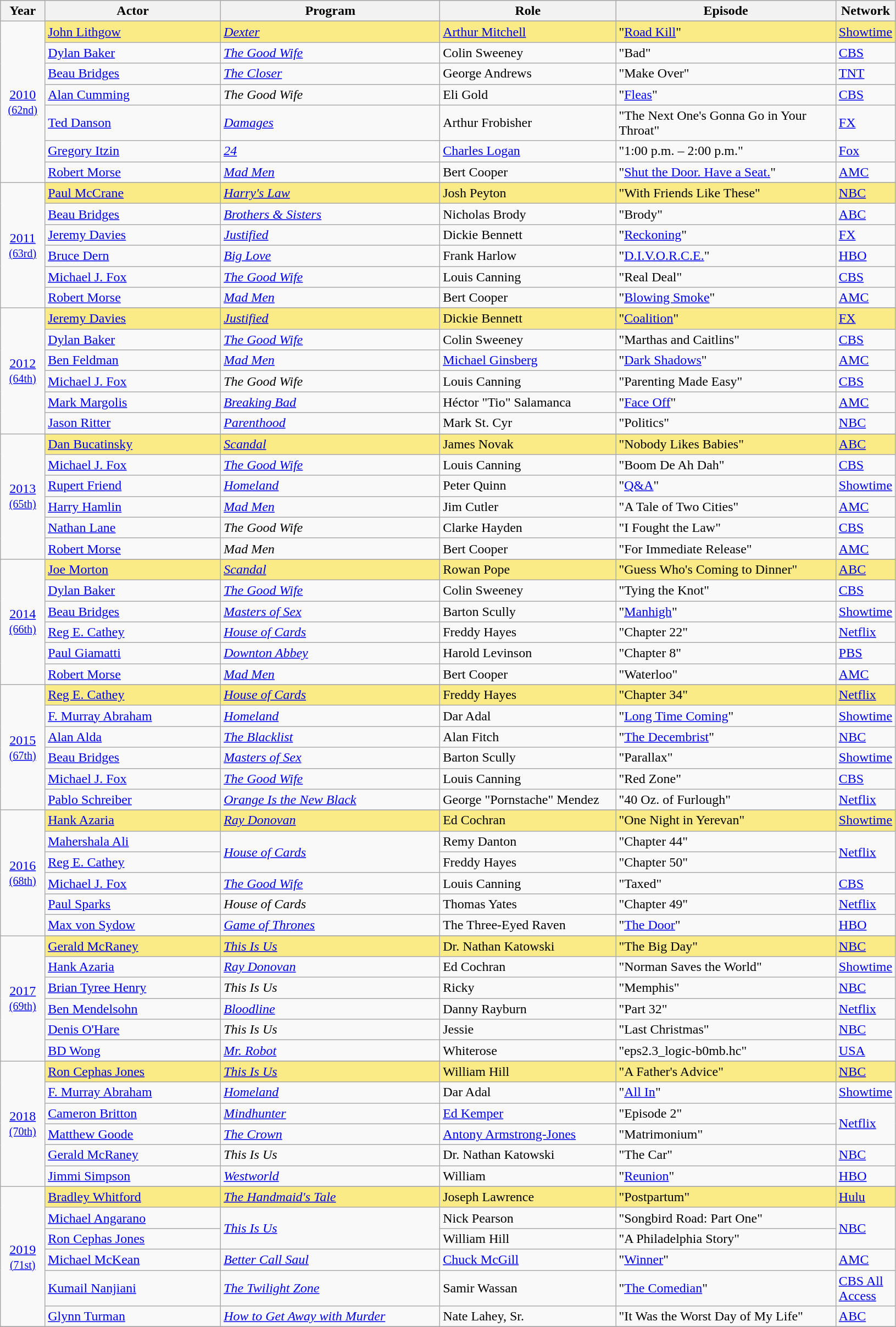<table class="wikitable" style="width:86%">
<tr style="background:#bebebe;">
<th style="width:5%;">Year</th>
<th style="width:20%;">Actor</th>
<th style="width:25%;">Program</th>
<th style="width:20%;">Role</th>
<th style="width:25%;">Episode</th>
<th style="width:5%;">Network</th>
</tr>
<tr>
<td rowspan="8" style="text-align:center"><a href='#'>2010</a><br><small><a href='#'>(62nd)</a></small><br></td>
</tr>
<tr>
<td style="background:#FAEB86"><a href='#'>John Lithgow</a></td>
<td style="background:#FAEB86"><em><a href='#'>Dexter</a></em></td>
<td style="background:#FAEB86"><a href='#'>Arthur Mitchell</a></td>
<td style="background:#FAEB86">"<a href='#'>Road Kill</a>"</td>
<td style="background:#FAEB86"><a href='#'>Showtime</a></td>
</tr>
<tr>
<td><a href='#'>Dylan Baker</a></td>
<td><em><a href='#'>The Good Wife</a></em></td>
<td>Colin Sweeney</td>
<td>"Bad"</td>
<td><a href='#'>CBS</a></td>
</tr>
<tr>
<td><a href='#'>Beau Bridges</a></td>
<td><em><a href='#'>The Closer</a></em></td>
<td>George Andrews</td>
<td>"Make Over"</td>
<td><a href='#'>TNT</a></td>
</tr>
<tr>
<td><a href='#'>Alan Cumming</a></td>
<td><em>The Good Wife</em></td>
<td>Eli Gold</td>
<td>"<a href='#'>Fleas</a>"</td>
<td><a href='#'>CBS</a></td>
</tr>
<tr>
<td><a href='#'>Ted Danson</a></td>
<td><em><a href='#'>Damages</a></em></td>
<td>Arthur Frobisher</td>
<td>"The Next One's Gonna Go in Your Throat"</td>
<td><a href='#'>FX</a></td>
</tr>
<tr>
<td><a href='#'>Gregory Itzin</a></td>
<td><em><a href='#'>24</a></em></td>
<td><a href='#'>Charles Logan</a></td>
<td>"1:00 p.m. – 2:00 p.m."</td>
<td><a href='#'>Fox</a></td>
</tr>
<tr>
<td><a href='#'>Robert Morse</a></td>
<td><em><a href='#'>Mad Men</a></em></td>
<td>Bert Cooper</td>
<td>"<a href='#'>Shut the Door. Have a Seat.</a>"</td>
<td><a href='#'>AMC</a></td>
</tr>
<tr>
<td rowspan="7" style="text-align:center"><a href='#'>2011</a><br><small><a href='#'>(63rd)</a></small><br></td>
</tr>
<tr>
<td style="background:#FAEB86"><a href='#'>Paul McCrane</a></td>
<td style="background:#FAEB86"><em><a href='#'>Harry's Law</a></em></td>
<td style="background:#FAEB86">Josh Peyton</td>
<td style="background:#FAEB86">"With Friends Like These"</td>
<td style="background:#FAEB86"><a href='#'>NBC</a></td>
</tr>
<tr>
<td><a href='#'>Beau Bridges</a></td>
<td><em><a href='#'>Brothers & Sisters</a></em></td>
<td>Nicholas Brody</td>
<td>"Brody"</td>
<td><a href='#'>ABC</a></td>
</tr>
<tr>
<td><a href='#'>Jeremy Davies</a></td>
<td><em><a href='#'>Justified</a></em></td>
<td>Dickie Bennett</td>
<td>"<a href='#'>Reckoning</a>"</td>
<td><a href='#'>FX</a></td>
</tr>
<tr>
<td><a href='#'>Bruce Dern</a></td>
<td><em><a href='#'>Big Love</a></em></td>
<td>Frank Harlow</td>
<td>"<a href='#'>D.I.V.O.R.C.E.</a>"</td>
<td><a href='#'>HBO</a></td>
</tr>
<tr>
<td><a href='#'>Michael J. Fox</a></td>
<td><em><a href='#'>The Good Wife</a></em></td>
<td>Louis Canning</td>
<td>"Real Deal"</td>
<td><a href='#'>CBS</a></td>
</tr>
<tr>
<td><a href='#'>Robert Morse</a></td>
<td><em><a href='#'>Mad Men</a></em></td>
<td>Bert Cooper</td>
<td>"<a href='#'>Blowing Smoke</a>"</td>
<td><a href='#'>AMC</a></td>
</tr>
<tr>
<td rowspan="7" style="text-align:center"><a href='#'>2012</a><br><small><a href='#'>(64th)</a></small><br></td>
</tr>
<tr>
<td style="background:#FAEB86"><a href='#'>Jeremy Davies</a></td>
<td style="background:#FAEB86"><em><a href='#'>Justified</a></em></td>
<td style="background:#FAEB86">Dickie Bennett</td>
<td style="background:#FAEB86">"<a href='#'>Coalition</a>"</td>
<td style="background:#FAEB86"><a href='#'>FX</a></td>
</tr>
<tr>
<td><a href='#'>Dylan Baker</a></td>
<td><em><a href='#'>The Good Wife</a></em></td>
<td>Colin Sweeney</td>
<td>"Marthas and Caitlins"</td>
<td><a href='#'>CBS</a></td>
</tr>
<tr>
<td><a href='#'>Ben Feldman</a></td>
<td><em><a href='#'>Mad Men</a></em></td>
<td><a href='#'>Michael Ginsberg</a></td>
<td>"<a href='#'>Dark Shadows</a>"</td>
<td><a href='#'>AMC</a></td>
</tr>
<tr>
<td><a href='#'>Michael J. Fox</a></td>
<td><em>The Good Wife</em></td>
<td>Louis Canning</td>
<td>"Parenting Made Easy"</td>
<td><a href='#'>CBS</a></td>
</tr>
<tr>
<td><a href='#'>Mark Margolis</a></td>
<td><em><a href='#'>Breaking Bad</a></em></td>
<td>Héctor "Tio" Salamanca</td>
<td>"<a href='#'>Face Off</a>"</td>
<td><a href='#'>AMC</a></td>
</tr>
<tr>
<td><a href='#'>Jason Ritter</a></td>
<td><em><a href='#'>Parenthood</a></em></td>
<td>Mark St. Cyr</td>
<td>"Politics"</td>
<td><a href='#'>NBC</a></td>
</tr>
<tr>
<td rowspan="7" style="text-align:center"><a href='#'>2013</a><br><small><a href='#'>(65th)</a></small><br></td>
</tr>
<tr>
<td style="background:#FAEB86"><a href='#'>Dan Bucatinsky</a></td>
<td style="background:#FAEB86"><em><a href='#'>Scandal</a></em></td>
<td style="background:#FAEB86">James Novak</td>
<td style="background:#FAEB86">"Nobody Likes Babies"</td>
<td style="background:#FAEB86"><a href='#'>ABC</a></td>
</tr>
<tr>
<td><a href='#'>Michael J. Fox</a></td>
<td><em><a href='#'>The Good Wife</a></em></td>
<td>Louis Canning</td>
<td>"Boom De Ah Dah"</td>
<td><a href='#'>CBS</a></td>
</tr>
<tr>
<td><a href='#'>Rupert Friend</a></td>
<td><em><a href='#'>Homeland</a></em></td>
<td>Peter Quinn</td>
<td>"<a href='#'>Q&A</a>"</td>
<td><a href='#'>Showtime</a></td>
</tr>
<tr>
<td><a href='#'>Harry Hamlin</a></td>
<td><em><a href='#'>Mad Men</a></em></td>
<td>Jim Cutler</td>
<td>"A Tale of Two Cities"</td>
<td><a href='#'>AMC</a></td>
</tr>
<tr>
<td><a href='#'>Nathan Lane</a></td>
<td><em>The Good Wife</em></td>
<td>Clarke Hayden</td>
<td>"I Fought the Law"</td>
<td><a href='#'>CBS</a></td>
</tr>
<tr>
<td><a href='#'>Robert Morse</a></td>
<td><em>Mad Men</em></td>
<td>Bert Cooper</td>
<td>"For Immediate Release"</td>
<td><a href='#'>AMC</a></td>
</tr>
<tr>
<td rowspan="7" style="text-align:center"><a href='#'>2014</a><br><small><a href='#'>(66th)</a></small><br></td>
</tr>
<tr>
<td style="background:#FAEB86"><a href='#'>Joe Morton</a></td>
<td style="background:#FAEB86"><em><a href='#'>Scandal</a></em></td>
<td style="background:#FAEB86">Rowan Pope</td>
<td style="background:#FAEB86">"Guess Who's Coming to Dinner"</td>
<td style="background:#FAEB86"><a href='#'>ABC</a></td>
</tr>
<tr>
<td><a href='#'>Dylan Baker</a></td>
<td><em><a href='#'>The Good Wife</a></em></td>
<td>Colin Sweeney</td>
<td>"Tying the Knot"</td>
<td><a href='#'>CBS</a></td>
</tr>
<tr>
<td><a href='#'>Beau Bridges</a></td>
<td><em><a href='#'>Masters of Sex</a></em></td>
<td>Barton Scully</td>
<td>"<a href='#'>Manhigh</a>"</td>
<td><a href='#'>Showtime</a></td>
</tr>
<tr>
<td><a href='#'>Reg E. Cathey</a></td>
<td><em><a href='#'>House of Cards</a></em></td>
<td>Freddy Hayes</td>
<td>"Chapter 22"</td>
<td><a href='#'>Netflix</a></td>
</tr>
<tr>
<td><a href='#'>Paul Giamatti</a></td>
<td><em><a href='#'>Downton Abbey</a></em></td>
<td>Harold Levinson</td>
<td>"Chapter 8"</td>
<td><a href='#'>PBS</a></td>
</tr>
<tr>
<td><a href='#'>Robert Morse</a></td>
<td><em><a href='#'>Mad Men</a></em></td>
<td>Bert Cooper</td>
<td>"Waterloo"</td>
<td><a href='#'>AMC</a></td>
</tr>
<tr>
<td rowspan="7" style="text-align:center"><a href='#'>2015</a><br><small><a href='#'>(67th)</a></small><br></td>
</tr>
<tr>
<td style="background:#FAEB86"><a href='#'>Reg E. Cathey</a></td>
<td style="background:#FAEB86"><em><a href='#'>House of Cards</a></em></td>
<td style="background:#FAEB86">Freddy Hayes</td>
<td style="background:#FAEB86">"Chapter 34"</td>
<td style="background:#FAEB86"><a href='#'>Netflix</a></td>
</tr>
<tr>
<td><a href='#'>F. Murray Abraham</a></td>
<td><em><a href='#'>Homeland</a></em></td>
<td>Dar Adal</td>
<td>"<a href='#'>Long Time Coming</a>"</td>
<td><a href='#'>Showtime</a></td>
</tr>
<tr>
<td><a href='#'>Alan Alda</a></td>
<td><em><a href='#'>The Blacklist</a></em></td>
<td>Alan Fitch</td>
<td>"<a href='#'>The Decembrist</a>"</td>
<td><a href='#'>NBC</a></td>
</tr>
<tr>
<td><a href='#'>Beau Bridges</a></td>
<td><em><a href='#'>Masters of Sex</a></em></td>
<td>Barton Scully</td>
<td>"Parallax"</td>
<td><a href='#'>Showtime</a></td>
</tr>
<tr>
<td><a href='#'>Michael J. Fox</a></td>
<td><em><a href='#'>The Good Wife</a></em></td>
<td>Louis Canning</td>
<td>"Red Zone"</td>
<td><a href='#'>CBS</a></td>
</tr>
<tr>
<td><a href='#'>Pablo Schreiber</a></td>
<td><em><a href='#'>Orange Is the New Black</a></em></td>
<td>George "Pornstache" Mendez</td>
<td>"40 Oz. of Furlough"</td>
<td><a href='#'>Netflix</a></td>
</tr>
<tr>
<td rowspan="7" style="text-align:center"><a href='#'>2016</a><br><small><a href='#'>(68th)</a></small><br></td>
</tr>
<tr>
<td style="background:#FAEB86"><a href='#'>Hank Azaria</a></td>
<td style="background:#FAEB86"><em><a href='#'>Ray Donovan</a></em></td>
<td style="background:#FAEB86">Ed Cochran</td>
<td style="background:#FAEB86">"One Night in Yerevan"</td>
<td style="background:#FAEB86"><a href='#'>Showtime</a></td>
</tr>
<tr>
<td><a href='#'>Mahershala Ali</a></td>
<td rowspan="2"><em><a href='#'>House of Cards</a></em></td>
<td>Remy Danton</td>
<td>"Chapter 44"</td>
<td rowspan="2"><a href='#'>Netflix</a></td>
</tr>
<tr>
<td><a href='#'>Reg E. Cathey</a></td>
<td>Freddy Hayes</td>
<td>"Chapter 50"</td>
</tr>
<tr>
<td><a href='#'>Michael J. Fox</a></td>
<td><em><a href='#'>The Good Wife</a></em></td>
<td>Louis Canning</td>
<td>"Taxed"</td>
<td><a href='#'>CBS</a></td>
</tr>
<tr>
<td><a href='#'>Paul Sparks</a></td>
<td><em>House of Cards</em></td>
<td>Thomas Yates</td>
<td>"Chapter 49"</td>
<td><a href='#'>Netflix</a></td>
</tr>
<tr>
<td><a href='#'>Max von Sydow</a></td>
<td><em><a href='#'>Game of Thrones</a></em></td>
<td>The Three-Eyed Raven</td>
<td>"<a href='#'>The Door</a>"</td>
<td><a href='#'>HBO</a></td>
</tr>
<tr>
<td rowspan="7" style="text-align:center"><a href='#'>2017</a><br><small><a href='#'>(69th)</a></small></td>
</tr>
<tr>
<td style="background:#FAEB86"><a href='#'>Gerald McRaney</a></td>
<td style="background:#FAEB86"><em><a href='#'>This Is Us</a></em></td>
<td style="background:#FAEB86">Dr. Nathan Katowski</td>
<td style="background:#FAEB86">"The Big Day"</td>
<td style="background:#FAEB86"><a href='#'>NBC</a></td>
</tr>
<tr>
<td><a href='#'>Hank Azaria</a></td>
<td><em><a href='#'>Ray Donovan</a></em></td>
<td>Ed Cochran</td>
<td>"Norman Saves the World"</td>
<td><a href='#'>Showtime</a></td>
</tr>
<tr>
<td><a href='#'>Brian Tyree Henry</a></td>
<td><em>This Is Us</em></td>
<td>Ricky</td>
<td>"Memphis"</td>
<td><a href='#'>NBC</a></td>
</tr>
<tr>
<td><a href='#'>Ben Mendelsohn</a></td>
<td><em><a href='#'>Bloodline</a></em></td>
<td>Danny Rayburn</td>
<td>"Part 32"</td>
<td><a href='#'>Netflix</a></td>
</tr>
<tr>
<td><a href='#'>Denis O'Hare</a></td>
<td><em>This Is Us</em></td>
<td>Jessie</td>
<td>"Last Christmas"</td>
<td><a href='#'>NBC</a></td>
</tr>
<tr>
<td><a href='#'>BD Wong</a></td>
<td><em><a href='#'>Mr. Robot</a></em></td>
<td>Whiterose</td>
<td>"eps2.3_logic-b0mb.hc"</td>
<td><a href='#'>USA</a></td>
</tr>
<tr>
<td rowspan="7" style="text-align:center"><a href='#'>2018</a><br><small><a href='#'>(70th)</a></small></td>
</tr>
<tr>
<td style="background:#FAEB86"><a href='#'>Ron Cephas Jones</a></td>
<td style="background:#FAEB86"><em><a href='#'>This Is Us</a></em></td>
<td style="background:#FAEB86">William Hill</td>
<td style="background:#FAEB86">"A Father's Advice"</td>
<td style="background:#FAEB86"><a href='#'>NBC</a></td>
</tr>
<tr>
<td><a href='#'>F. Murray Abraham</a></td>
<td><em><a href='#'>Homeland</a></em></td>
<td>Dar Adal</td>
<td>"<a href='#'>All In</a>"</td>
<td><a href='#'>Showtime</a></td>
</tr>
<tr>
<td><a href='#'>Cameron Britton</a></td>
<td><em><a href='#'>Mindhunter</a></em></td>
<td><a href='#'>Ed Kemper</a></td>
<td>"Episode 2"</td>
<td rowspan="2"><a href='#'>Netflix</a></td>
</tr>
<tr>
<td><a href='#'>Matthew Goode</a></td>
<td><em><a href='#'>The Crown</a></em></td>
<td><a href='#'>Antony Armstrong-Jones</a></td>
<td>"Matrimonium"</td>
</tr>
<tr>
<td><a href='#'>Gerald McRaney</a></td>
<td><em>This Is Us</em></td>
<td>Dr. Nathan Katowski</td>
<td>"The Car"</td>
<td><a href='#'>NBC</a></td>
</tr>
<tr>
<td><a href='#'>Jimmi Simpson</a></td>
<td><em><a href='#'>Westworld</a></em></td>
<td>William</td>
<td>"<a href='#'>Reunion</a>"</td>
<td><a href='#'>HBO</a></td>
</tr>
<tr>
<td rowspan="7" style="text-align:center"><a href='#'>2019</a><br><small><a href='#'>(71st)</a></small></td>
</tr>
<tr style="background:#FAEB86">
<td><a href='#'>Bradley Whitford</a></td>
<td><em><a href='#'>The Handmaid's Tale</a></em></td>
<td>Joseph Lawrence</td>
<td>"Postpartum"</td>
<td><a href='#'>Hulu</a></td>
</tr>
<tr>
<td><a href='#'>Michael Angarano</a></td>
<td rowspan="2"><em><a href='#'>This Is Us</a></em></td>
<td>Nick Pearson</td>
<td>"Songbird Road: Part One"</td>
<td rowspan="2"><a href='#'>NBC</a></td>
</tr>
<tr>
<td><a href='#'>Ron Cephas Jones</a></td>
<td>William Hill</td>
<td>"A Philadelphia Story"</td>
</tr>
<tr>
<td><a href='#'>Michael McKean</a></td>
<td><em><a href='#'>Better Call Saul</a></em></td>
<td><a href='#'>Chuck McGill</a></td>
<td>"<a href='#'>Winner</a>"</td>
<td><a href='#'>AMC</a></td>
</tr>
<tr>
<td><a href='#'>Kumail Nanjiani</a></td>
<td><em><a href='#'>The Twilight Zone</a></em></td>
<td>Samir Wassan</td>
<td>"<a href='#'>The Comedian</a>"</td>
<td><a href='#'>CBS All Access</a></td>
</tr>
<tr>
<td><a href='#'>Glynn Turman</a></td>
<td><em><a href='#'>How to Get Away with Murder</a></em></td>
<td>Nate Lahey, Sr.</td>
<td>"It Was the Worst Day of My Life"</td>
<td><a href='#'>ABC</a></td>
</tr>
<tr>
</tr>
</table>
